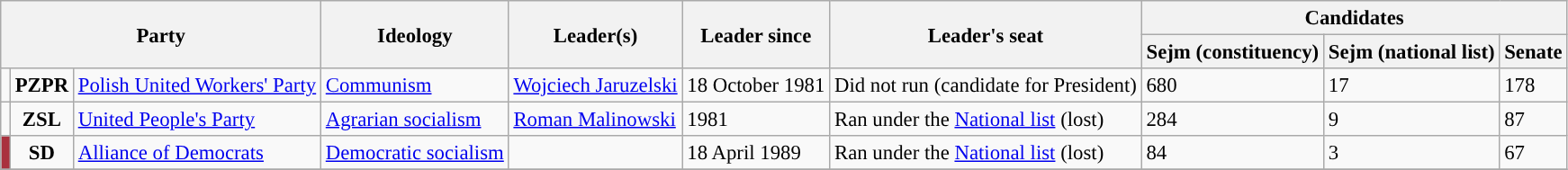<table class=wikitable style="font-size:95%;">
<tr>
<th colspan="3" rowspan="2">Party</th>
<th rowspan="2">Ideology</th>
<th rowspan="2">Leader(s)</th>
<th rowspan="2">Leader since</th>
<th rowspan="2">Leader's seat</th>
<th colspan="3">Candidates</th>
</tr>
<tr>
<th>Sejm (constituency)</th>
<th>Sejm (national list)</th>
<th>Senate</th>
</tr>
<tr>
<td style="background:"></td>
<td style="text-align:center;"><strong>PZPR</strong></td>
<td><a href='#'>Polish United Workers' Party</a><br></td>
<td><a href='#'>Communism</a></td>
<td><a href='#'>Wojciech Jaruzelski</a></td>
<td>18 October 1981</td>
<td>Did not run (candidate for President)</td>
<td>680</td>
<td>17</td>
<td>178</td>
</tr>
<tr>
<td style="background:"></td>
<td style="text-align:center;"><strong>ZSL</strong></td>
<td><a href='#'>United People's Party</a><br></td>
<td><a href='#'>Agrarian socialism</a></td>
<td><a href='#'>Roman Malinowski</a></td>
<td>1981</td>
<td>Ran under the <a href='#'>National list</a> (lost)</td>
<td>284</td>
<td>9</td>
<td>87</td>
</tr>
<tr>
<td style="background:#a9313e;"></td>
<td style="text-align:center;"><strong>SD</strong></td>
<td><a href='#'>Alliance of Democrats</a><br></td>
<td><a href='#'>Democratic socialism</a></td>
<td></td>
<td>18 April 1989</td>
<td>Ran under the <a href='#'>National list</a> (lost)</td>
<td>84</td>
<td>3</td>
<td>67</td>
</tr>
<tr>
</tr>
</table>
